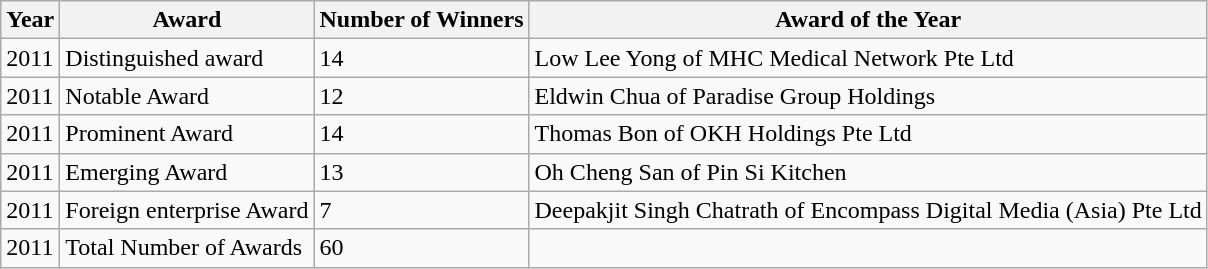<table class="wikitable">
<tr>
<th>Year</th>
<th>Award</th>
<th>Number of Winners</th>
<th>Award of the Year</th>
</tr>
<tr>
<td>2011</td>
<td>Distinguished award</td>
<td>14</td>
<td>Low Lee Yong of MHC Medical Network Pte Ltd</td>
</tr>
<tr>
<td>2011</td>
<td>Notable Award</td>
<td>12</td>
<td>Eldwin Chua of Paradise Group Holdings</td>
</tr>
<tr>
<td>2011</td>
<td>Prominent Award</td>
<td>14</td>
<td>Thomas Bon of OKH Holdings Pte Ltd</td>
</tr>
<tr>
<td>2011</td>
<td>Emerging Award</td>
<td>13</td>
<td>Oh Cheng San of Pin Si Kitchen</td>
</tr>
<tr>
<td>2011</td>
<td>Foreign enterprise Award</td>
<td>7</td>
<td>Deepakjit Singh Chatrath of Encompass Digital Media (Asia) Pte Ltd</td>
</tr>
<tr>
<td>2011</td>
<td>Total Number of Awards</td>
<td>60</td>
</tr>
</table>
